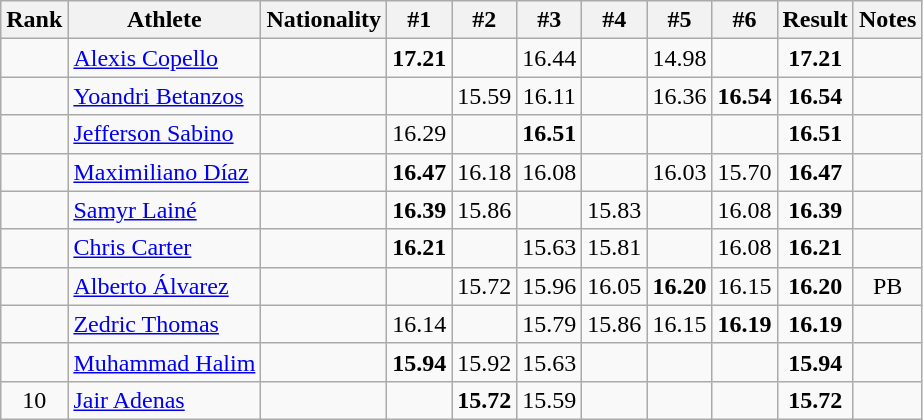<table class="wikitable sortable" style="text-align:center">
<tr>
<th>Rank</th>
<th>Athlete</th>
<th>Nationality</th>
<th>#1</th>
<th>#2</th>
<th>#3</th>
<th>#4</th>
<th>#5</th>
<th>#6</th>
<th>Result</th>
<th>Notes</th>
</tr>
<tr>
<td></td>
<td align=left><a href='#'>Alexis Copello</a></td>
<td align=left></td>
<td><strong>17.21</strong></td>
<td></td>
<td>16.44</td>
<td></td>
<td>14.98</td>
<td></td>
<td><strong>17.21</strong></td>
<td></td>
</tr>
<tr>
<td></td>
<td align=left><a href='#'>Yoandri Betanzos</a></td>
<td align=left></td>
<td></td>
<td>15.59</td>
<td>16.11</td>
<td></td>
<td>16.36</td>
<td><strong>16.54</strong></td>
<td><strong>16.54</strong></td>
<td></td>
</tr>
<tr>
<td></td>
<td align=left><a href='#'>Jefferson Sabino</a></td>
<td align=left></td>
<td>16.29</td>
<td></td>
<td><strong>16.51</strong></td>
<td></td>
<td></td>
<td></td>
<td><strong>16.51</strong></td>
<td></td>
</tr>
<tr>
<td></td>
<td align=left><a href='#'>Maximiliano Díaz</a></td>
<td align=left></td>
<td><strong>16.47</strong></td>
<td>16.18</td>
<td>16.08</td>
<td></td>
<td>16.03</td>
<td>15.70</td>
<td><strong>16.47</strong></td>
<td></td>
</tr>
<tr>
<td></td>
<td align=left><a href='#'>Samyr Lainé</a></td>
<td align=left></td>
<td><strong>16.39</strong></td>
<td>15.86</td>
<td></td>
<td>15.83</td>
<td></td>
<td>16.08</td>
<td><strong>16.39</strong></td>
<td></td>
</tr>
<tr>
<td></td>
<td align=left><a href='#'>Chris Carter</a></td>
<td align=left></td>
<td><strong>16.21</strong></td>
<td></td>
<td>15.63</td>
<td>15.81</td>
<td></td>
<td>16.08</td>
<td><strong>16.21</strong></td>
<td></td>
</tr>
<tr>
<td></td>
<td align=left><a href='#'>Alberto Álvarez</a></td>
<td align=left></td>
<td></td>
<td>15.72</td>
<td>15.96</td>
<td>16.05</td>
<td><strong>16.20</strong></td>
<td>16.15</td>
<td><strong>16.20</strong></td>
<td>PB</td>
</tr>
<tr>
<td></td>
<td align=left><a href='#'>Zedric Thomas</a></td>
<td align=left></td>
<td>16.14</td>
<td></td>
<td>15.79</td>
<td>15.86</td>
<td>16.15</td>
<td><strong>16.19</strong></td>
<td><strong>16.19</strong></td>
<td></td>
</tr>
<tr>
<td></td>
<td align=left><a href='#'>Muhammad Halim</a></td>
<td align=left></td>
<td><strong>15.94</strong></td>
<td>15.92</td>
<td>15.63</td>
<td></td>
<td></td>
<td></td>
<td><strong>15.94</strong></td>
<td></td>
</tr>
<tr>
<td>10</td>
<td align=left><a href='#'>Jair Adenas</a></td>
<td align=left></td>
<td></td>
<td><strong>15.72</strong></td>
<td>15.59</td>
<td></td>
<td></td>
<td></td>
<td><strong>15.72</strong></td>
<td></td>
</tr>
</table>
